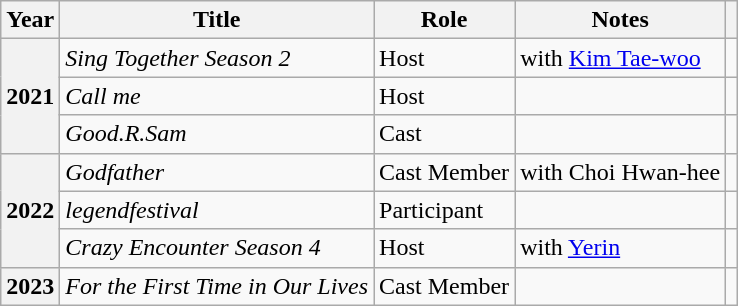<table class="wikitable plainrowheaders">
<tr>
<th scope="col">Year</th>
<th scope="col">Title</th>
<th scope="col">Role</th>
<th scope="col">Notes</th>
<th scope="col" class="unsortable"></th>
</tr>
<tr>
<th scope="row"  rowspan="3">2021</th>
<td><em>Sing Together Season 2</em></td>
<td>Host</td>
<td>with <a href='#'>Kim Tae-woo</a></td>
<td></td>
</tr>
<tr>
<td><em>Call me</em></td>
<td>Host</td>
<td></td>
<td></td>
</tr>
<tr>
<td><em>Good.R.Sam</em></td>
<td>Cast</td>
<td></td>
<td></td>
</tr>
<tr>
<th scope="row" rowspan=3>2022</th>
<td><em>Godfather</em></td>
<td>Cast Member</td>
<td>with Choi Hwan-hee</td>
<td></td>
</tr>
<tr>
<td><em>legendfestival</em></td>
<td>Participant</td>
<td></td>
<td></td>
</tr>
<tr>
<td><em>Crazy Encounter Season 4</em></td>
<td>Host</td>
<td>with <a href='#'>Yerin</a></td>
<td></td>
</tr>
<tr>
<th scope="row">2023</th>
<td><em>For the First Time in Our Lives</em></td>
<td>Cast Member</td>
<td></td>
<td></td>
</tr>
</table>
